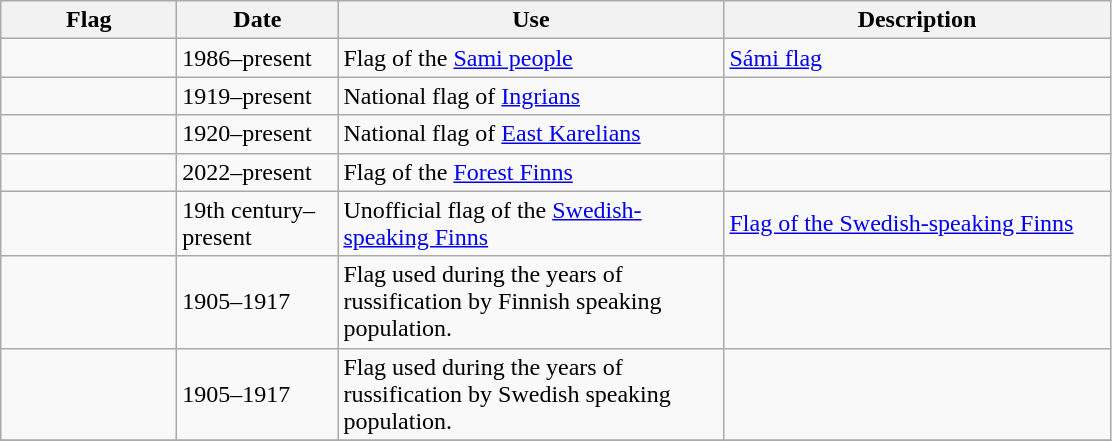<table class="wikitable">
<tr>
<th style="width:110px;">Flag</th>
<th style="width:100px;">Date</th>
<th style="width:250px;">Use</th>
<th style="width:250px;">Description</th>
</tr>
<tr>
<td></td>
<td>1986–present</td>
<td>Flag of the <a href='#'>Sami people</a></td>
<td><a href='#'>Sámi flag</a></td>
</tr>
<tr>
<td></td>
<td>1919–present</td>
<td>National flag of <a href='#'>Ingrians</a></td>
<td></td>
</tr>
<tr>
<td></td>
<td>1920–present</td>
<td>National flag of <a href='#'>East Karelians</a></td>
<td></td>
</tr>
<tr>
<td></td>
<td>2022–present</td>
<td>Flag of the <a href='#'>Forest Finns</a></td>
<td></td>
</tr>
<tr>
<td></td>
<td>19th century–present</td>
<td>Unofficial flag of the <a href='#'>Swedish-speaking Finns</a></td>
<td><a href='#'>Flag of the Swedish-speaking Finns</a></td>
</tr>
<tr>
<td></td>
<td>1905–1917</td>
<td>Flag used during the years of russification by Finnish speaking population.</td>
<td></td>
</tr>
<tr>
<td></td>
<td>1905–1917</td>
<td>Flag used during the years of russification by Swedish speaking population.</td>
<td></td>
</tr>
<tr>
</tr>
</table>
